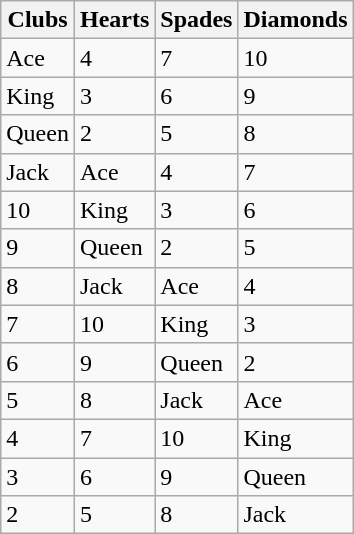<table class="wikitable">
<tr>
<th>Clubs</th>
<th>Hearts</th>
<th>Spades</th>
<th>Diamonds</th>
</tr>
<tr>
<td>Ace</td>
<td>4</td>
<td>7</td>
<td>10</td>
</tr>
<tr>
<td>King</td>
<td>3</td>
<td>6</td>
<td>9</td>
</tr>
<tr>
<td>Queen</td>
<td>2</td>
<td>5</td>
<td>8</td>
</tr>
<tr>
<td>Jack</td>
<td>Ace</td>
<td>4</td>
<td>7</td>
</tr>
<tr>
<td>10</td>
<td>King</td>
<td>3</td>
<td>6</td>
</tr>
<tr>
<td>9</td>
<td>Queen</td>
<td>2</td>
<td>5</td>
</tr>
<tr>
<td>8</td>
<td>Jack</td>
<td>Ace</td>
<td>4</td>
</tr>
<tr>
<td>7</td>
<td>10</td>
<td>King</td>
<td>3</td>
</tr>
<tr>
<td>6</td>
<td>9</td>
<td>Queen</td>
<td>2</td>
</tr>
<tr>
<td>5</td>
<td>8</td>
<td>Jack</td>
<td>Ace</td>
</tr>
<tr>
<td>4</td>
<td>7</td>
<td>10</td>
<td>King</td>
</tr>
<tr>
<td>3</td>
<td>6</td>
<td>9</td>
<td>Queen</td>
</tr>
<tr>
<td>2</td>
<td>5</td>
<td>8</td>
<td>Jack</td>
</tr>
</table>
